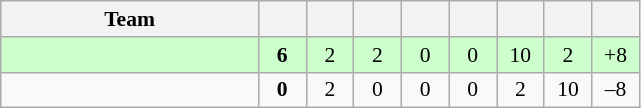<table class="wikitable" style="text-align: center; font-size: 90%;">
<tr>
<th width="165">Team</th>
<th width="25"></th>
<th width="25"></th>
<th width="25"></th>
<th width="25"></th>
<th width="25"></th>
<th width="25"></th>
<th width="25"></th>
<th width="25"></th>
</tr>
<tr bgcolor=#ccffcc>
<td align=left></td>
<td><strong>6</strong></td>
<td>2</td>
<td>2</td>
<td>0</td>
<td>0</td>
<td>10</td>
<td>2</td>
<td>+8</td>
</tr>
<tr>
<td align=left></td>
<td><strong>0</strong></td>
<td>2</td>
<td>0</td>
<td>0</td>
<td>0</td>
<td>2</td>
<td>10</td>
<td>–8</td>
</tr>
</table>
